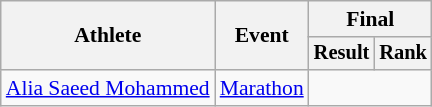<table class="wikitable" style="font-size:90%">
<tr>
<th rowspan="2">Athlete</th>
<th rowspan="2">Event</th>
<th colspan="2">Final</th>
</tr>
<tr style="font-size:95%">
<th>Result</th>
<th>Rank</th>
</tr>
<tr align=center>
<td align=left><a href='#'>Alia Saeed Mohammed</a></td>
<td align=left><a href='#'>Marathon</a></td>
<td colspan=2></td>
</tr>
</table>
